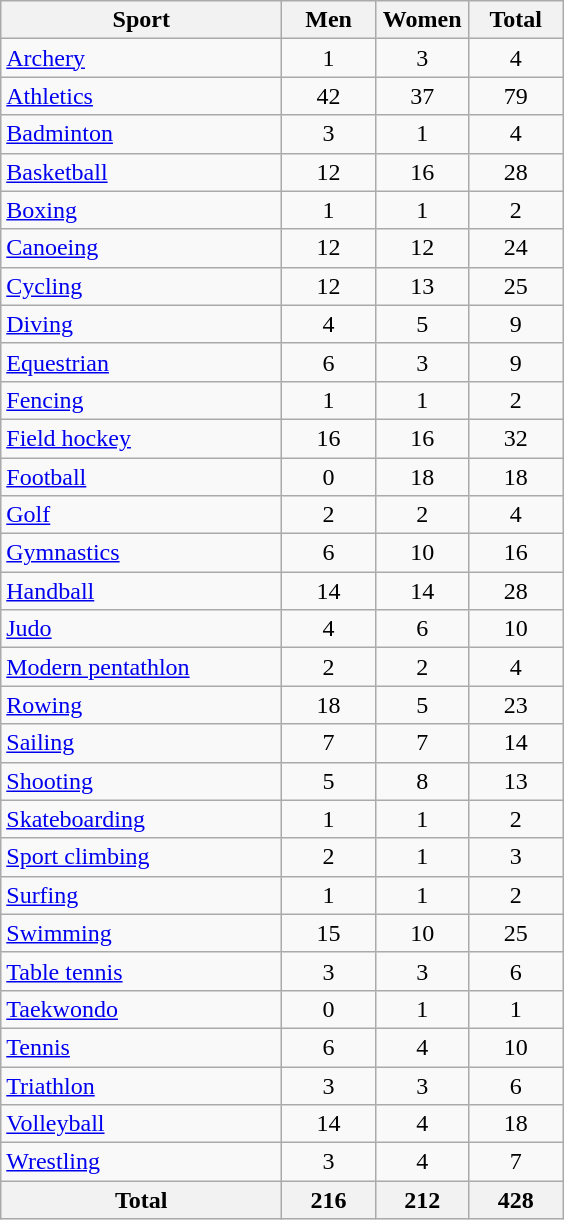<table class="wikitable sortable" style="text-align:center;">
<tr>
<th width=180>Sport</th>
<th width=55>Men</th>
<th width=55>Women</th>
<th width=55>Total</th>
</tr>
<tr>
<td align=left><a href='#'>Archery</a></td>
<td>1</td>
<td>3</td>
<td>4</td>
</tr>
<tr>
<td align=left><a href='#'>Athletics</a></td>
<td>42</td>
<td>37</td>
<td>79</td>
</tr>
<tr>
<td align=left><a href='#'>Badminton</a></td>
<td>3</td>
<td>1</td>
<td>4</td>
</tr>
<tr>
<td align=left><a href='#'>Basketball</a></td>
<td>12</td>
<td>16</td>
<td>28</td>
</tr>
<tr>
<td align=left><a href='#'>Boxing</a></td>
<td>1</td>
<td>1</td>
<td>2</td>
</tr>
<tr>
<td align=left><a href='#'>Canoeing</a></td>
<td>12</td>
<td>12</td>
<td>24</td>
</tr>
<tr>
<td align=left><a href='#'>Cycling</a></td>
<td>12</td>
<td>13</td>
<td>25</td>
</tr>
<tr>
<td align=left><a href='#'>Diving</a></td>
<td>4</td>
<td>5</td>
<td>9</td>
</tr>
<tr>
<td align=left><a href='#'>Equestrian</a></td>
<td>6</td>
<td>3</td>
<td>9</td>
</tr>
<tr>
<td align=left><a href='#'>Fencing</a></td>
<td>1</td>
<td>1</td>
<td>2</td>
</tr>
<tr>
<td align=left><a href='#'>Field hockey</a></td>
<td>16</td>
<td>16</td>
<td>32</td>
</tr>
<tr>
<td align=left><a href='#'>Football</a></td>
<td>0</td>
<td>18</td>
<td>18</td>
</tr>
<tr>
<td align=left><a href='#'>Golf</a></td>
<td>2</td>
<td>2</td>
<td>4</td>
</tr>
<tr>
<td align=left><a href='#'>Gymnastics</a></td>
<td>6</td>
<td>10</td>
<td>16</td>
</tr>
<tr>
<td align=left><a href='#'>Handball</a></td>
<td>14</td>
<td>14</td>
<td>28</td>
</tr>
<tr>
<td align=left><a href='#'>Judo</a></td>
<td>4</td>
<td>6</td>
<td>10</td>
</tr>
<tr>
<td align=left><a href='#'>Modern pentathlon</a></td>
<td>2</td>
<td>2</td>
<td>4</td>
</tr>
<tr>
<td align=left><a href='#'>Rowing</a></td>
<td>18</td>
<td>5</td>
<td>23</td>
</tr>
<tr>
<td align=left><a href='#'>Sailing</a></td>
<td>7</td>
<td>7</td>
<td>14</td>
</tr>
<tr>
<td align=left><a href='#'>Shooting</a></td>
<td>5</td>
<td>8</td>
<td>13</td>
</tr>
<tr>
<td align=left><a href='#'>Skateboarding</a></td>
<td>1</td>
<td>1</td>
<td>2</td>
</tr>
<tr>
<td align=left><a href='#'>Sport climbing</a></td>
<td>2</td>
<td>1</td>
<td>3</td>
</tr>
<tr>
<td align=left><a href='#'>Surfing</a></td>
<td>1</td>
<td>1</td>
<td>2</td>
</tr>
<tr>
<td align=left><a href='#'>Swimming</a></td>
<td>15</td>
<td>10</td>
<td>25</td>
</tr>
<tr>
<td align=left><a href='#'>Table tennis</a></td>
<td>3</td>
<td>3</td>
<td>6</td>
</tr>
<tr>
<td align=left><a href='#'>Taekwondo</a></td>
<td>0</td>
<td>1</td>
<td>1</td>
</tr>
<tr>
<td align=left><a href='#'>Tennis</a></td>
<td>6</td>
<td>4</td>
<td>10</td>
</tr>
<tr>
<td align=left><a href='#'>Triathlon</a></td>
<td>3</td>
<td>3</td>
<td>6</td>
</tr>
<tr>
<td align=left><a href='#'>Volleyball</a></td>
<td>14</td>
<td>4</td>
<td>18</td>
</tr>
<tr>
<td align=left><a href='#'>Wrestling</a></td>
<td>3</td>
<td>4</td>
<td>7</td>
</tr>
<tr>
<th>Total</th>
<th>216</th>
<th>212</th>
<th>428</th>
</tr>
</table>
